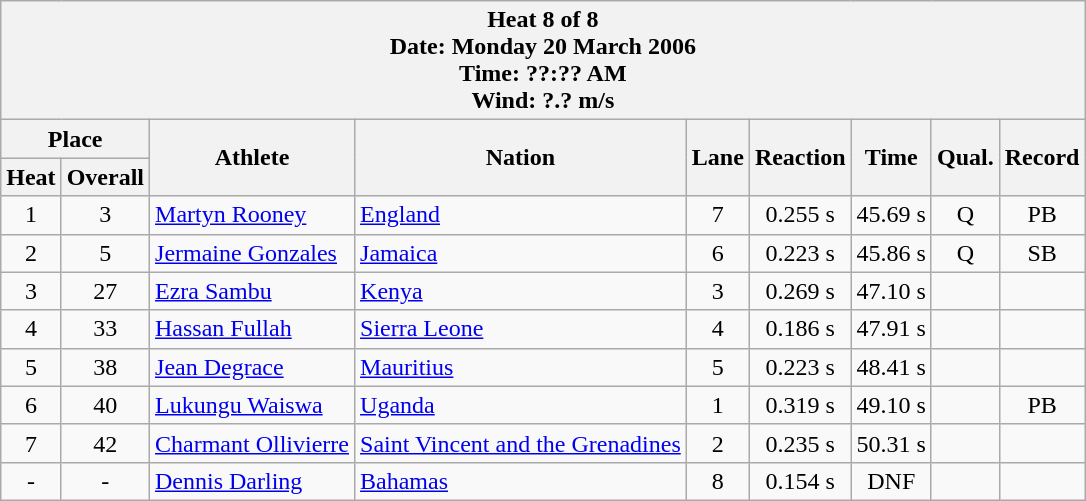<table class="wikitable">
<tr>
<th colspan=9>Heat 8 of 8 <br> Date: Monday 20 March 2006 <br> Time: ??:?? AM <br> Wind: ?.? m/s</th>
</tr>
<tr>
<th colspan=2>Place</th>
<th rowspan=2>Athlete</th>
<th rowspan=2>Nation</th>
<th rowspan=2>Lane</th>
<th rowspan=2>Reaction</th>
<th rowspan=2>Time</th>
<th rowspan=2>Qual.</th>
<th rowspan=2>Record</th>
</tr>
<tr>
<th>Heat</th>
<th>Overall</th>
</tr>
<tr>
<td align="center">1</td>
<td align="center">3</td>
<td align="left"><a href='#'>Martyn Rooney</a></td>
<td align="left"> <a href='#'>England</a></td>
<td align="center">7</td>
<td align="center">0.255 s</td>
<td align="center">45.69 s</td>
<td align="center">Q</td>
<td align="center">PB</td>
</tr>
<tr>
<td align="center">2</td>
<td align="center">5</td>
<td align="left"><a href='#'>Jermaine Gonzales</a></td>
<td align="left"> <a href='#'>Jamaica</a></td>
<td align="center">6</td>
<td align="center">0.223 s</td>
<td align="center">45.86 s</td>
<td align="center">Q</td>
<td align="center">SB</td>
</tr>
<tr>
<td align="center">3</td>
<td align="center">27</td>
<td align="left"><a href='#'>Ezra Sambu</a></td>
<td align="left"> <a href='#'>Kenya</a></td>
<td align="center">3</td>
<td align="center">0.269 s</td>
<td align="center">47.10 s</td>
<td align="center"></td>
<td align="center"></td>
</tr>
<tr>
<td align="center">4</td>
<td align="center">33</td>
<td align="left"><a href='#'>Hassan Fullah</a></td>
<td align="left"> <a href='#'>Sierra Leone</a></td>
<td align="center">4</td>
<td align="center">0.186 s</td>
<td align="center">47.91 s</td>
<td align="center"></td>
<td align="center"></td>
</tr>
<tr>
<td align="center">5</td>
<td align="center">38</td>
<td align="left"><a href='#'>Jean Degrace</a></td>
<td align="left"> <a href='#'>Mauritius</a></td>
<td align="center">5</td>
<td align="center">0.223 s</td>
<td align="center">48.41 s</td>
<td align="center"></td>
<td align="center"></td>
</tr>
<tr>
<td align="center">6</td>
<td align="center">40</td>
<td align="left"><a href='#'>Lukungu Waiswa</a></td>
<td align="left"> <a href='#'>Uganda</a></td>
<td align="center">1</td>
<td align="center">0.319 s</td>
<td align="center">49.10 s</td>
<td align="center"></td>
<td align="center">PB</td>
</tr>
<tr>
<td align="center">7</td>
<td align="center">42</td>
<td align="left"><a href='#'>Charmant Ollivierre</a></td>
<td align="left"> <a href='#'>Saint Vincent and the Grenadines</a></td>
<td align="center">2</td>
<td align="center">0.235 s</td>
<td align="center">50.31 s</td>
<td align="center"></td>
<td align="center"></td>
</tr>
<tr>
<td align="center">-</td>
<td align="center">-</td>
<td align="left"><a href='#'>Dennis Darling</a></td>
<td align="left"> <a href='#'>Bahamas</a></td>
<td align="center">8</td>
<td align="center">0.154 s</td>
<td align="center">DNF</td>
<td align="center"></td>
<td align="center"></td>
</tr>
</table>
